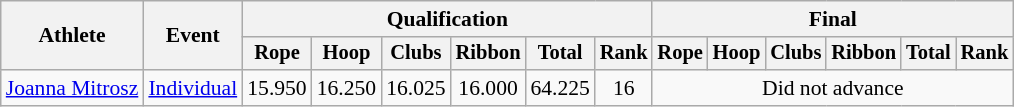<table class=wikitable style="font-size:90%">
<tr>
<th rowspan=2>Athlete</th>
<th rowspan=2>Event</th>
<th colspan=6>Qualification</th>
<th colspan=6>Final</th>
</tr>
<tr style="font-size:95%">
<th>Rope</th>
<th>Hoop</th>
<th>Clubs</th>
<th>Ribbon</th>
<th>Total</th>
<th>Rank</th>
<th>Rope</th>
<th>Hoop</th>
<th>Clubs</th>
<th>Ribbon</th>
<th>Total</th>
<th>Rank</th>
</tr>
<tr align=center>
<td align=left><a href='#'>Joanna Mitrosz</a></td>
<td align=left><a href='#'>Individual</a></td>
<td>15.950</td>
<td>16.250</td>
<td>16.025</td>
<td>16.000</td>
<td>64.225</td>
<td>16</td>
<td colspan=6>Did not advance</td>
</tr>
</table>
